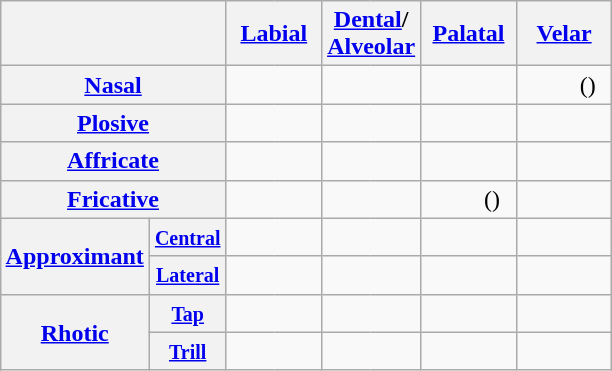<table class="wikitable" style="margin: 1em auto 1em auto; text-align: center;">
<tr>
<th colspan="2"></th>
<th scope="col" colspan=2><a href='#'>Labial</a></th>
<th scope="col" colspan=2><a href='#'>Dental</a>/<br><a href='#'>Alveolar</a></th>
<th scope="col" colspan=2><a href='#'>Palatal</a></th>
<th scope="col" colspan=2><a href='#'>Velar</a></th>
</tr>
<tr>
<th scope="row" colspan="2"><a href='#'>Nasal</a></th>
<td style="border-right: 0;" width=25px></td>
<td style="border-left: 0;" width=25px></td>
<td style="border-right: 0;" width=25px></td>
<td style="border-left: 0;" width=25px></td>
<td style="border-right: 0;" width=25px></td>
<td style="border-left: 0;" width=25px></td>
<td style="border-right: 0;" width=25px></td>
<td style="border-left: 0;" width=25px>()</td>
</tr>
<tr>
<th scope="row" colspan="2"><a href='#'>Plosive</a></th>
<td style="border-right: 0;" width=25px></td>
<td style="border-left: 0;" width=25px></td>
<td style="border-right: 0;" width=25px></td>
<td style="border-left: 0;" width=25px></td>
<td colspan=2></td>
<td style="border-right: 0;" width=25px></td>
<td style="border-left: 0;" width=25px></td>
</tr>
<tr>
<th scope="row" colspan="2"><a href='#'>Affricate</a></th>
<td colspan=2></td>
<td style="border-right: 0;" width=25px></td>
<td style="border-left: 0;" width=25px></td>
<td style="border-right: 0;" width=25px></td>
<td style="border-left: 0;" width=25px></td>
<td colspan=2></td>
</tr>
<tr>
<th scope="row" colspan="2"><a href='#'>Fricative</a></th>
<td style="border-right: 0;" width=25px></td>
<td style="border-left: 0;" width=25px></td>
<td style="border-right: 0;" width=25px></td>
<td style="border-left: 0;" width=25px></td>
<td style="border-right: 0;" width=25px></td>
<td style="border-left: 0;" width=25px>()</td>
<td colspan=2></td>
</tr>
<tr>
<th scope="row" rowspan="2"><a href='#'>Approximant</a></th>
<th><small><a href='#'>Central</a></small></th>
<td colspan=2></td>
<td colspan=2></td>
<td style="border-right: 0;"></td>
<td style="border-left: 0;"></td>
<td style="border-right: 0;"></td>
<td style="border-left: 0;"></td>
</tr>
<tr>
<th scope="row"><small><a href='#'>Lateral</a></small></th>
<td colspan=2></td>
<td style="border-right: 0;"></td>
<td style="border-left: 0;"></td>
<td style="border-right: 0;"></td>
<td style="border-left: 0;"></td>
<td colspan=2></td>
</tr>
<tr>
<th scope="row" rowspan="2"><a href='#'>Rhotic</a></th>
<th><small><a href='#'>Tap</a></small></th>
<td colspan=2></td>
<td style="border-right: 0;"></td>
<td style="border-left: 0;"></td>
<td colspan=2></td>
<td colspan=2></td>
</tr>
<tr>
<th scope="row"><small><a href='#'>Trill</a></small></th>
<td colspan=2></td>
<td style="border-right: 0;"></td>
<td style="border-left: 0;"></td>
<td colspan=2></td>
<td colspan=2></td>
</tr>
</table>
